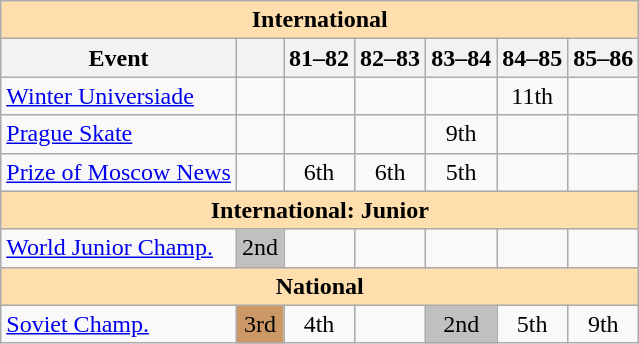<table class="wikitable" style="text-align:center">
<tr>
<th style="background-color: #ffdead; " colspan=7 align=center>International</th>
</tr>
<tr>
<th>Event</th>
<th></th>
<th>81–82</th>
<th>82–83</th>
<th>83–84</th>
<th>84–85</th>
<th>85–86</th>
</tr>
<tr>
<td align=left><a href='#'>Winter Universiade</a></td>
<td></td>
<td></td>
<td></td>
<td></td>
<td>11th</td>
<td></td>
</tr>
<tr>
<td align=left><a href='#'>Prague Skate</a></td>
<td></td>
<td></td>
<td></td>
<td>9th</td>
<td></td>
<td></td>
</tr>
<tr>
<td align=left><a href='#'>Prize of Moscow News</a></td>
<td></td>
<td>6th</td>
<td>6th</td>
<td>5th</td>
<td></td>
<td></td>
</tr>
<tr>
<th style="background-color: #ffdead; " colspan=7 align=center>International: Junior</th>
</tr>
<tr>
<td align=left><a href='#'>World Junior Champ.</a></td>
<td bgcolor=silver>2nd</td>
<td></td>
<td></td>
<td></td>
<td></td>
<td></td>
</tr>
<tr>
<th style="background-color: #ffdead; " colspan=7 align=center>National</th>
</tr>
<tr>
<td align=left><a href='#'>Soviet Champ.</a></td>
<td bgcolor=cc9966>3rd</td>
<td>4th</td>
<td></td>
<td bgcolor=silver>2nd</td>
<td>5th</td>
<td>9th</td>
</tr>
</table>
